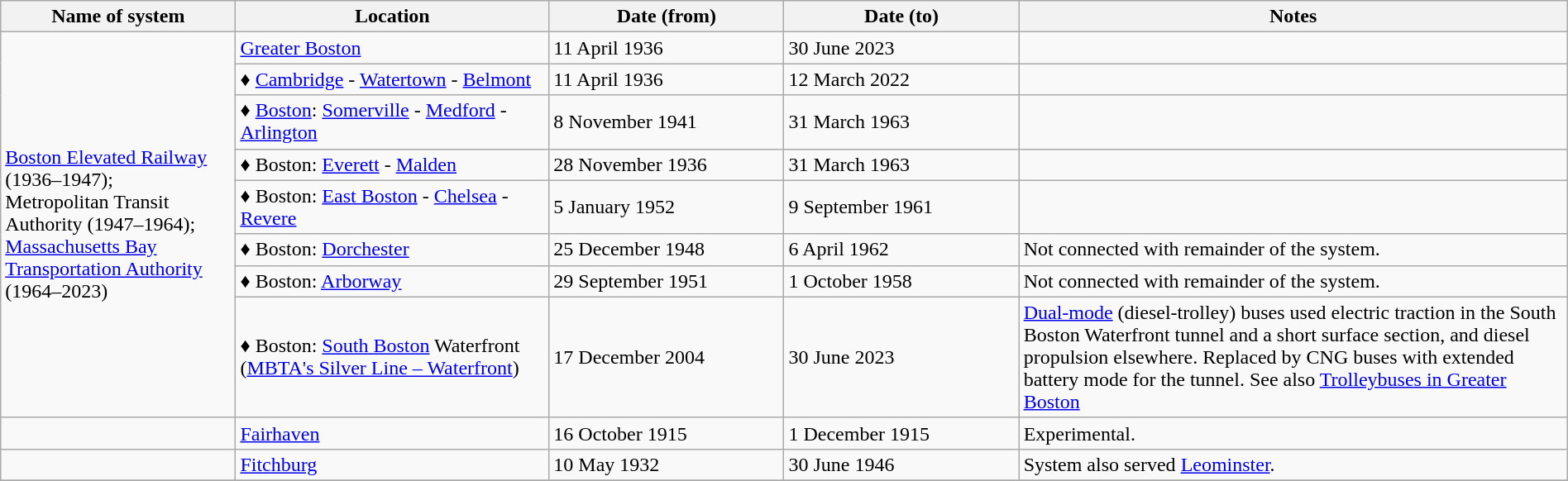<table class="wikitable" width=100%>
<tr>
<th width=15%>Name of system</th>
<th width=20%>Location</th>
<th width=15%>Date (from)</th>
<th width=15%>Date (to)</th>
<th width=35%>Notes</th>
</tr>
<tr>
<td rowspan="8"><a href='#'>Boston Elevated Railway</a> (1936–1947);<br> Metropolitan Transit Authority (1947–1964);<br> <a href='#'>Massachusetts Bay Transportation Authority</a> (1964–2023)</td>
<td><a href='#'>Greater Boston</a></td>
<td>11 April 1936</td>
<td>30 June 2023</td>
<td> </td>
</tr>
<tr>
<td>♦ <a href='#'>Cambridge</a> - <a href='#'>Watertown</a> - <a href='#'>Belmont</a></td>
<td>11 April 1936</td>
<td>12 March 2022</td>
<td> </td>
</tr>
<tr>
<td>♦ <a href='#'>Boston</a>: <a href='#'>Somerville</a> - <a href='#'>Medford</a> - <a href='#'>Arlington</a></td>
<td>8 November 1941</td>
<td>31 March 1963</td>
<td> </td>
</tr>
<tr>
<td>♦ Boston: <a href='#'>Everett</a> - <a href='#'>Malden</a></td>
<td>28 November 1936</td>
<td>31 March 1963</td>
<td> </td>
</tr>
<tr>
<td>♦ Boston: <a href='#'>East Boston</a> - <a href='#'>Chelsea</a> - <a href='#'>Revere</a></td>
<td>5 January 1952</td>
<td>9 September 1961</td>
<td> </td>
</tr>
<tr>
<td>♦ Boston: <a href='#'>Dorchester</a></td>
<td>25 December 1948</td>
<td>6 April 1962</td>
<td>Not connected with remainder of the system.</td>
</tr>
<tr>
<td>♦ Boston: <a href='#'>Arborway</a></td>
<td>29 September 1951</td>
<td>1 October 1958</td>
<td>Not connected with remainder of the system.</td>
</tr>
<tr>
<td>♦ Boston: <a href='#'>South Boston</a> Waterfront (<a href='#'>MBTA's Silver Line – Waterfront</a>)</td>
<td>17 December 2004</td>
<td>30 June 2023</td>
<td><a href='#'>Dual-mode</a> (diesel-trolley) buses used electric traction in the South Boston Waterfront tunnel and a short surface section, and diesel propulsion elsewhere. Replaced by CNG buses with extended battery mode for the tunnel. See also <a href='#'>Trolleybuses in Greater Boston</a></td>
</tr>
<tr>
<td> </td>
<td><a href='#'>Fairhaven</a></td>
<td>16 October 1915</td>
<td>1 December 1915</td>
<td>Experimental.</td>
</tr>
<tr>
<td> </td>
<td><a href='#'>Fitchburg</a></td>
<td>10 May 1932</td>
<td>30 June 1946</td>
<td>System also served <a href='#'>Leominster</a>.</td>
</tr>
<tr>
</tr>
</table>
